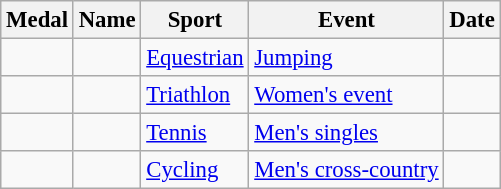<table class="wikitable sortable" style="font-size: 95%;">
<tr>
<th>Medal</th>
<th>Name</th>
<th>Sport</th>
<th>Event</th>
<th>Date</th>
</tr>
<tr>
<td></td>
<td></td>
<td><a href='#'>Equestrian</a></td>
<td><a href='#'>Jumping</a></td>
<td></td>
</tr>
<tr>
<td></td>
<td></td>
<td><a href='#'>Triathlon</a></td>
<td><a href='#'>Women's event</a></td>
<td></td>
</tr>
<tr>
<td></td>
<td></td>
<td><a href='#'>Tennis</a></td>
<td><a href='#'>Men's singles</a></td>
<td></td>
</tr>
<tr>
<td></td>
<td></td>
<td><a href='#'>Cycling</a></td>
<td><a href='#'>Men's cross-country</a></td>
<td></td>
</tr>
</table>
